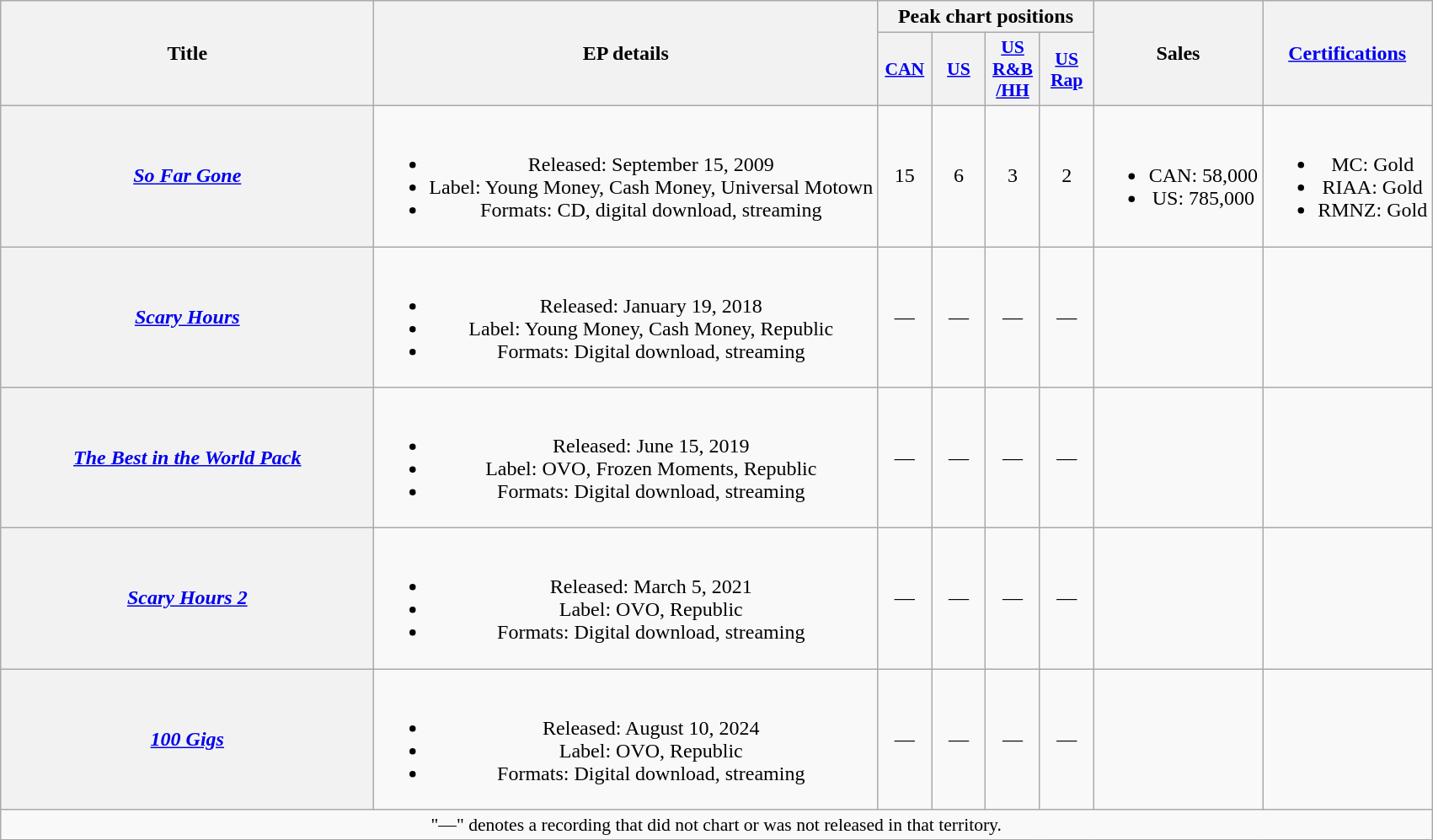<table class="wikitable plainrowheaders" style="text-align:center;">
<tr>
<th scope="col" rowspan="2" style="width:18em;">Title</th>
<th scope="col" rowspan="2">EP details</th>
<th scope="col" colspan="4">Peak chart positions</th>
<th scope="col" rowspan="2">Sales</th>
<th scope="col" rowspan="2"><a href='#'>Certifications</a></th>
</tr>
<tr>
<th scope="col" style="width:2.5em;font-size:90%;"><a href='#'>CAN</a><br></th>
<th scope="col" style="width:2.5em;font-size:90%;"><a href='#'>US</a><br></th>
<th scope="col" style="width:2.5em;font-size:90%;"><a href='#'>US<br>R&B<br>/HH</a><br></th>
<th scope="col" style="width:2.5em;font-size:90%;"><a href='#'>US<br>Rap</a><br></th>
</tr>
<tr>
<th scope="row"><em><a href='#'>So Far Gone</a></em></th>
<td><br><ul><li>Released: September 15, 2009</li><li>Label: Young Money, Cash Money, Universal Motown</li><li>Formats: CD, digital download, streaming</li></ul></td>
<td>15</td>
<td>6</td>
<td>3</td>
<td>2</td>
<td><br><ul><li>CAN: 58,000</li><li>US: 785,000</li></ul></td>
<td><br><ul><li>MC: Gold</li><li>RIAA: Gold</li><li>RMNZ: Gold</li></ul></td>
</tr>
<tr>
<th scope="row"><em><a href='#'>Scary Hours</a></em></th>
<td><br><ul><li>Released: January 19, 2018</li><li>Label: Young Money, Cash Money, Republic</li><li>Formats: Digital download, streaming</li></ul></td>
<td>—</td>
<td>—</td>
<td>—</td>
<td>—</td>
<td></td>
<td></td>
</tr>
<tr>
<th scope="row"><em><a href='#'>The Best in the World Pack</a></em></th>
<td><br><ul><li>Released: June 15, 2019</li><li>Label: OVO, Frozen Moments, Republic</li><li>Formats: Digital download, streaming</li></ul></td>
<td>—</td>
<td>—</td>
<td>—</td>
<td>—</td>
<td></td>
<td></td>
</tr>
<tr>
<th scope="row"><em><a href='#'>Scary Hours 2</a></em></th>
<td><br><ul><li>Released: March 5, 2021</li><li>Label: OVO, Republic</li><li>Formats: Digital download, streaming</li></ul></td>
<td>—</td>
<td>—</td>
<td>—</td>
<td>—</td>
<td></td>
<td></td>
</tr>
<tr>
<th scope="row"><em><a href='#'>100 Gigs</a></em></th>
<td><br><ul><li>Released: August 10, 2024</li><li>Label: OVO, Republic</li><li>Formats: Digital download, streaming</li></ul></td>
<td>—</td>
<td>—</td>
<td>—</td>
<td>—</td>
<td></td>
<td></td>
</tr>
<tr>
<td colspan="12" style="font-size:90%">"—" denotes a recording that did not chart or was not released in that territory.</td>
</tr>
</table>
